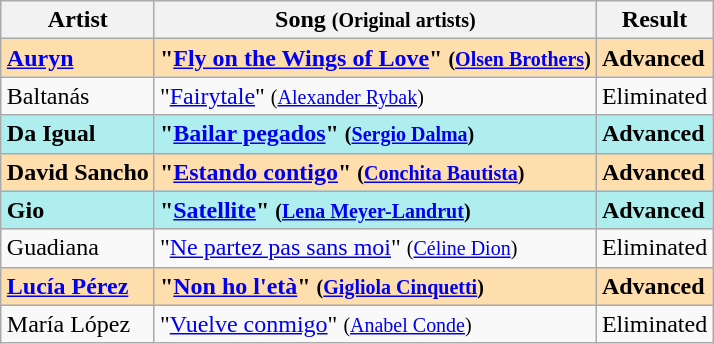<table class="sortable wikitable" style="margin: 1em auto 1em auto; text-align:center">
<tr>
<th scope="col">Artist</th>
<th scope="col">Song <small>(Original artists)</small></th>
<th scope="col">Result</th>
</tr>
<tr style="font-weight:bold; background:navajowhite;">
<td align="left"><a href='#'>Auryn</a></td>
<td align="left">"<a href='#'>Fly on the Wings of Love</a>" <small>(<a href='#'>Olsen Brothers</a>)</small></td>
<td align="left">Advanced</td>
</tr>
<tr>
<td align="left">Baltanás</td>
<td align="left">"<a href='#'>Fairytale</a>" <small>(<a href='#'>Alexander Rybak</a>)</small></td>
<td align="left">Eliminated</td>
</tr>
<tr style="font-weight:bold; background:paleturquoise;">
<td align="left">Da Igual</td>
<td align="left">"<a href='#'>Bailar pegados</a>" <small>(<a href='#'>Sergio Dalma</a>)</small></td>
<td align="left">Advanced</td>
</tr>
<tr style="font-weight:bold; background:navajowhite;">
<td align="left">David Sancho</td>
<td align="left">"<a href='#'>Estando contigo</a>" <small>(<a href='#'>Conchita Bautista</a>)</small></td>
<td align="left">Advanced</td>
</tr>
<tr style="font-weight:bold; background:paleturquoise;">
<td align="left">Gio</td>
<td align="left">"<a href='#'>Satellite</a>" <small>(<a href='#'>Lena Meyer-Landrut</a>)</small></td>
<td align="left">Advanced</td>
</tr>
<tr>
<td align="left">Guadiana</td>
<td align="left">"<a href='#'>Ne partez pas sans moi</a>" <small>(<a href='#'>Céline Dion</a>)</small></td>
<td align="left">Eliminated</td>
</tr>
<tr style="font-weight:bold; background:navajowhite;">
<td align="left"><a href='#'>Lucía Pérez</a></td>
<td align="left">"<a href='#'>Non ho l'età</a>" <small>(<a href='#'>Gigliola Cinquetti</a>)</small></td>
<td align="left">Advanced</td>
</tr>
<tr>
<td align="left">María López</td>
<td align="left">"<a href='#'>Vuelve conmigo</a>" <small>(<a href='#'>Anabel Conde</a>)</small></td>
<td align="left">Eliminated</td>
</tr>
</table>
